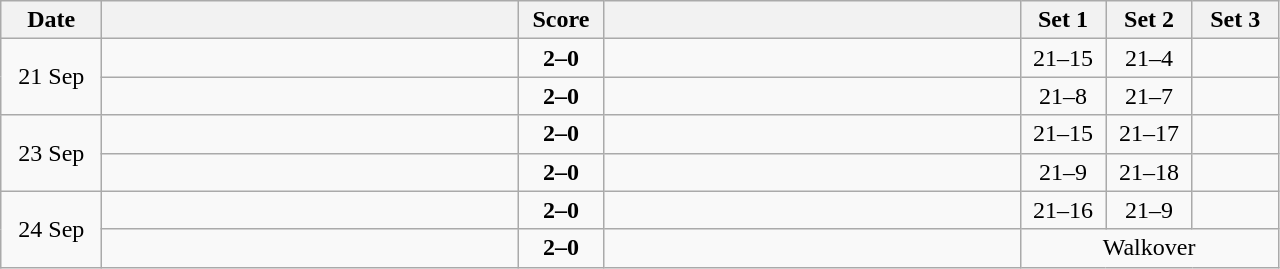<table class="wikitable" style="text-align: center;">
<tr>
<th width="60">Date</th>
<th align="right" width="270"></th>
<th width="50">Score</th>
<th align="left" width="270"></th>
<th width="50">Set 1</th>
<th width="50">Set 2</th>
<th width="50">Set 3</th>
</tr>
<tr>
<td rowspan=2>21 Sep</td>
<td align=left><strong></strong></td>
<td align=center><strong>2–0</strong></td>
<td align=left></td>
<td>21–15</td>
<td>21–4</td>
<td></td>
</tr>
<tr>
<td align=left><strong></strong></td>
<td align=center><strong>2–0</strong></td>
<td align=left></td>
<td>21–8</td>
<td>21–7</td>
<td></td>
</tr>
<tr>
<td rowspan=2>23 Sep</td>
<td align=left><strong></strong></td>
<td align=center><strong>2–0</strong></td>
<td align=left></td>
<td>21–15</td>
<td>21–17</td>
<td></td>
</tr>
<tr>
<td align=left><strong></strong></td>
<td align=center><strong>2–0</strong></td>
<td align=left></td>
<td>21–9</td>
<td>21–18</td>
<td></td>
</tr>
<tr>
<td rowspan=2>24 Sep</td>
<td align=left><strong></strong></td>
<td align=center><strong>2–0</strong></td>
<td align=left></td>
<td>21–16</td>
<td>21–9</td>
<td></td>
</tr>
<tr>
<td align=left><strong></strong></td>
<td align=center><strong>2–0</strong></td>
<td align=left></td>
<td colspan=3>Walkover</td>
</tr>
</table>
